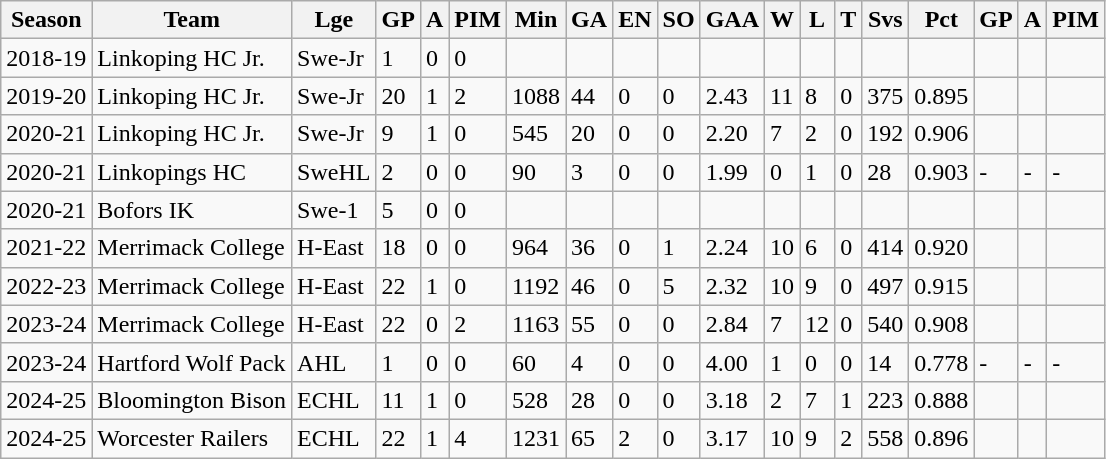<table class="wikitable sortable">
<tr>
<th>Season</th>
<th>Team</th>
<th>Lge</th>
<th>GP</th>
<th>A</th>
<th>PIM</th>
<th>Min</th>
<th>GA</th>
<th>EN</th>
<th>SO</th>
<th>GAA</th>
<th>W</th>
<th>L</th>
<th>T</th>
<th>Svs</th>
<th>Pct</th>
<th>GP</th>
<th>A</th>
<th>PIM</th>
</tr>
<tr>
<td>2018-19</td>
<td>Linkoping HC Jr.</td>
<td>Swe-Jr</td>
<td>1</td>
<td>0</td>
<td>0</td>
<td></td>
<td></td>
<td></td>
<td></td>
<td></td>
<td></td>
<td></td>
<td></td>
<td></td>
<td></td>
<td></td>
<td></td>
<td></td>
</tr>
<tr>
<td>2019-20</td>
<td>Linkoping HC Jr.</td>
<td>Swe-Jr</td>
<td>20</td>
<td>1</td>
<td>2</td>
<td>1088</td>
<td>44</td>
<td>0</td>
<td>0</td>
<td>2.43</td>
<td>11</td>
<td>8</td>
<td>0</td>
<td>375</td>
<td>0.895</td>
<td></td>
<td></td>
<td></td>
</tr>
<tr>
<td>2020-21</td>
<td>Linkoping HC Jr.</td>
<td>Swe-Jr</td>
<td>9</td>
<td>1</td>
<td>0</td>
<td>545</td>
<td>20</td>
<td>0</td>
<td>0</td>
<td>2.20</td>
<td>7</td>
<td>2</td>
<td>0</td>
<td>192</td>
<td>0.906</td>
<td></td>
<td></td>
<td></td>
</tr>
<tr>
<td>2020-21</td>
<td>Linkopings HC</td>
<td>SweHL</td>
<td>2</td>
<td>0</td>
<td>0</td>
<td>90</td>
<td>3</td>
<td>0</td>
<td>0</td>
<td>1.99</td>
<td>0</td>
<td>1</td>
<td>0</td>
<td>28</td>
<td>0.903</td>
<td>-</td>
<td>-</td>
<td>-</td>
</tr>
<tr>
<td>2020-21</td>
<td>Bofors IK</td>
<td>Swe-1</td>
<td>5</td>
<td>0</td>
<td>0</td>
<td></td>
<td></td>
<td></td>
<td></td>
<td></td>
<td></td>
<td></td>
<td></td>
<td></td>
<td></td>
<td></td>
<td></td>
<td></td>
</tr>
<tr>
<td>2021-22</td>
<td>Merrimack College</td>
<td>H-East</td>
<td>18</td>
<td>0</td>
<td>0</td>
<td>964</td>
<td>36</td>
<td>0</td>
<td>1</td>
<td>2.24</td>
<td>10</td>
<td>6</td>
<td>0</td>
<td>414</td>
<td>0.920</td>
<td></td>
<td></td>
<td></td>
</tr>
<tr>
<td>2022-23</td>
<td>Merrimack College</td>
<td>H-East</td>
<td>22</td>
<td>1</td>
<td>0</td>
<td>1192</td>
<td>46</td>
<td>0</td>
<td>5</td>
<td>2.32</td>
<td>10</td>
<td>9</td>
<td>0</td>
<td>497</td>
<td>0.915</td>
<td></td>
<td></td>
<td></td>
</tr>
<tr>
<td>2023-24</td>
<td>Merrimack College</td>
<td>H-East</td>
<td>22</td>
<td>0</td>
<td>2</td>
<td>1163</td>
<td>55</td>
<td>0</td>
<td>0</td>
<td>2.84</td>
<td>7</td>
<td>12</td>
<td>0</td>
<td>540</td>
<td>0.908</td>
<td></td>
<td></td>
<td></td>
</tr>
<tr>
<td>2023-24</td>
<td>Hartford Wolf Pack</td>
<td>AHL</td>
<td>1</td>
<td>0</td>
<td>0</td>
<td>60</td>
<td>4</td>
<td>0</td>
<td>0</td>
<td>4.00</td>
<td>1</td>
<td>0</td>
<td>0</td>
<td>14</td>
<td>0.778</td>
<td>-</td>
<td>-</td>
<td>-</td>
</tr>
<tr>
<td>2024-25</td>
<td>Bloomington Bison</td>
<td>ECHL</td>
<td>11</td>
<td>1</td>
<td>0</td>
<td>528</td>
<td>28</td>
<td>0</td>
<td>0</td>
<td>3.18</td>
<td>2</td>
<td>7</td>
<td>1</td>
<td>223</td>
<td>0.888</td>
<td></td>
<td></td>
<td></td>
</tr>
<tr>
<td>2024-25</td>
<td>Worcester Railers</td>
<td>ECHL</td>
<td>22</td>
<td>1</td>
<td>4</td>
<td>1231</td>
<td>65</td>
<td>2</td>
<td>0</td>
<td>3.17</td>
<td>10</td>
<td>9</td>
<td>2</td>
<td>558</td>
<td>0.896</td>
<td></td>
<td></td>
</tr>
</table>
